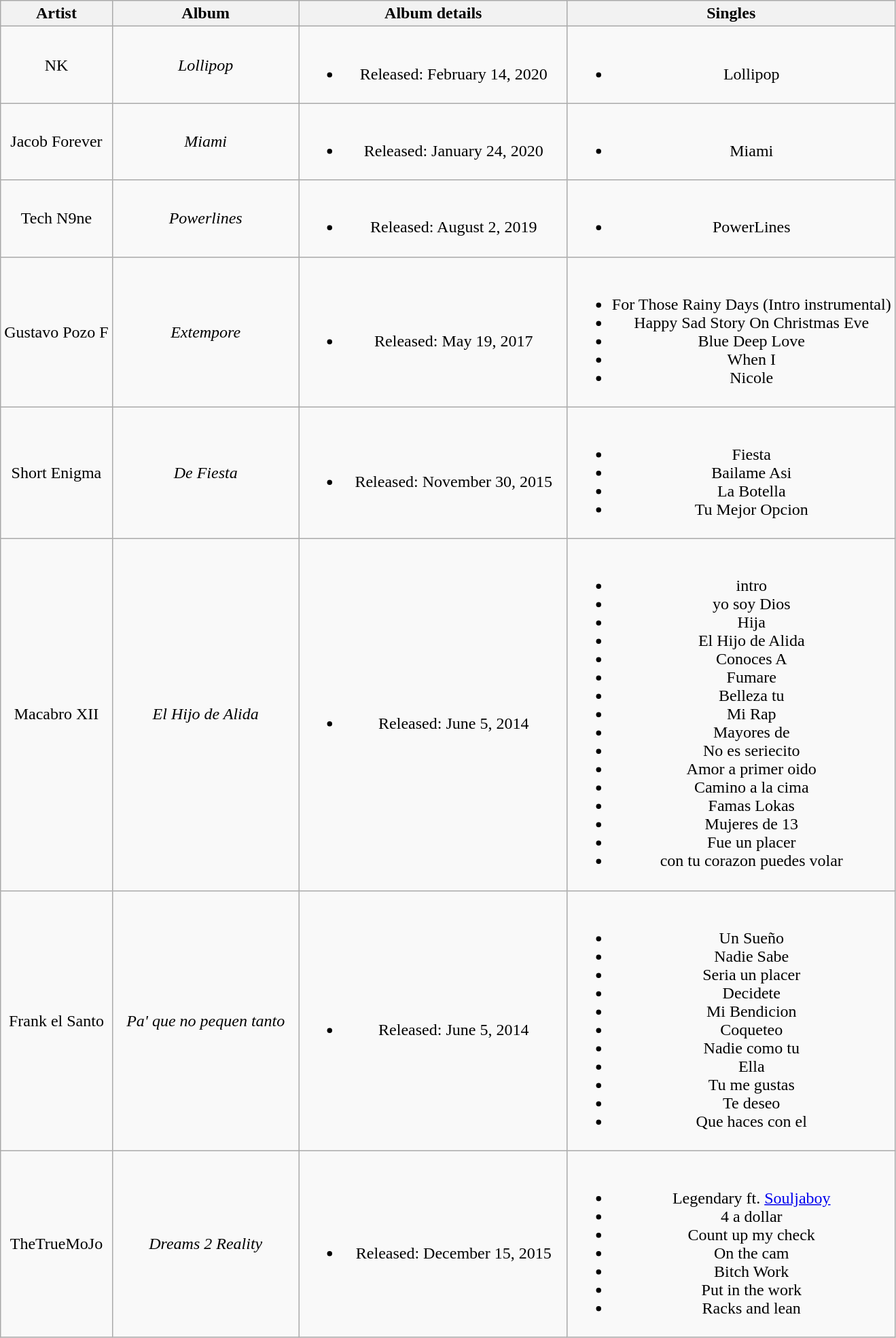<table class="wikitable" style="text-align:center;">
<tr>
<th style="min-width:6em;">Artist</th>
<th style="min-width:11em;">Album</th>
<th style="min-width:16em;">Album details</th>
<th style="min-width:16em;">Singles</th>
</tr>
<tr>
<td>NK</td>
<td><em>Lollipop</em></td>
<td><br><ul><li>Released: February 14, 2020</li></ul></td>
<td><br><ul><li>Lollipop</li></ul></td>
</tr>
<tr>
<td>Jacob Forever</td>
<td><em>Miami</em></td>
<td><br><ul><li>Released: January 24, 2020</li></ul></td>
<td><br><ul><li>Miami</li></ul></td>
</tr>
<tr>
<td>Tech N9ne</td>
<td><em>Powerlines</em></td>
<td><br><ul><li>Released: August 2, 2019</li></ul></td>
<td><br><ul><li>PowerLines</li></ul></td>
</tr>
<tr>
<td>Gustavo Pozo F</td>
<td><em>Extempore</em></td>
<td><br><ul><li>Released: May 19, 2017</li></ul></td>
<td><br><ul><li>For Those Rainy Days (Intro instrumental)</li><li>Happy Sad Story On Christmas Eve</li><li>Blue Deep Love</li><li>When I</li><li>Nicole</li></ul></td>
</tr>
<tr>
<td>Short Enigma</td>
<td><em>De Fiesta</em></td>
<td><br><ul><li>Released: November 30, 2015</li></ul></td>
<td><br><ul><li>Fiesta</li><li>Bailame Asi</li><li>La Botella</li><li>Tu Mejor Opcion</li></ul></td>
</tr>
<tr>
<td>Macabro XII</td>
<td><em>El Hijo de Alida</em></td>
<td><br><ul><li>Released: June 5, 2014</li></ul></td>
<td><br><ul><li>intro</li><li>yo soy Dios</li><li>Hija</li><li>El Hijo de Alida</li><li>Conoces A</li><li>Fumare</li><li>Belleza tu</li><li>Mi Rap</li><li>Mayores de</li><li>No es seriecito</li><li>Amor a primer oido</li><li>Camino a la cima</li><li>Famas Lokas</li><li>Mujeres de 13</li><li>Fue un placer</li><li>con tu corazon puedes volar</li></ul></td>
</tr>
<tr>
<td>Frank el Santo</td>
<td><em>Pa' que no pequen tanto</em></td>
<td><br><ul><li>Released: June 5, 2014</li></ul></td>
<td><br><ul><li>Un Sueño</li><li>Nadie Sabe</li><li>Seria un placer</li><li>Decidete</li><li>Mi Bendicion</li><li>Coqueteo</li><li>Nadie como tu</li><li>Ella</li><li>Tu me gustas</li><li>Te deseo</li><li>Que haces con el</li></ul></td>
</tr>
<tr>
<td>TheTrueMoJo</td>
<td><em>Dreams 2 Reality</em></td>
<td><br><ul><li>Released: December 15, 2015</li></ul></td>
<td><br><ul><li>Legendary ft. <a href='#'>Souljaboy</a></li><li>4 a dollar</li><li>Count up my check</li><li>On the cam</li><li>Bitch Work</li><li>Put in the work</li><li>Racks and lean</li></ul></td>
</tr>
</table>
